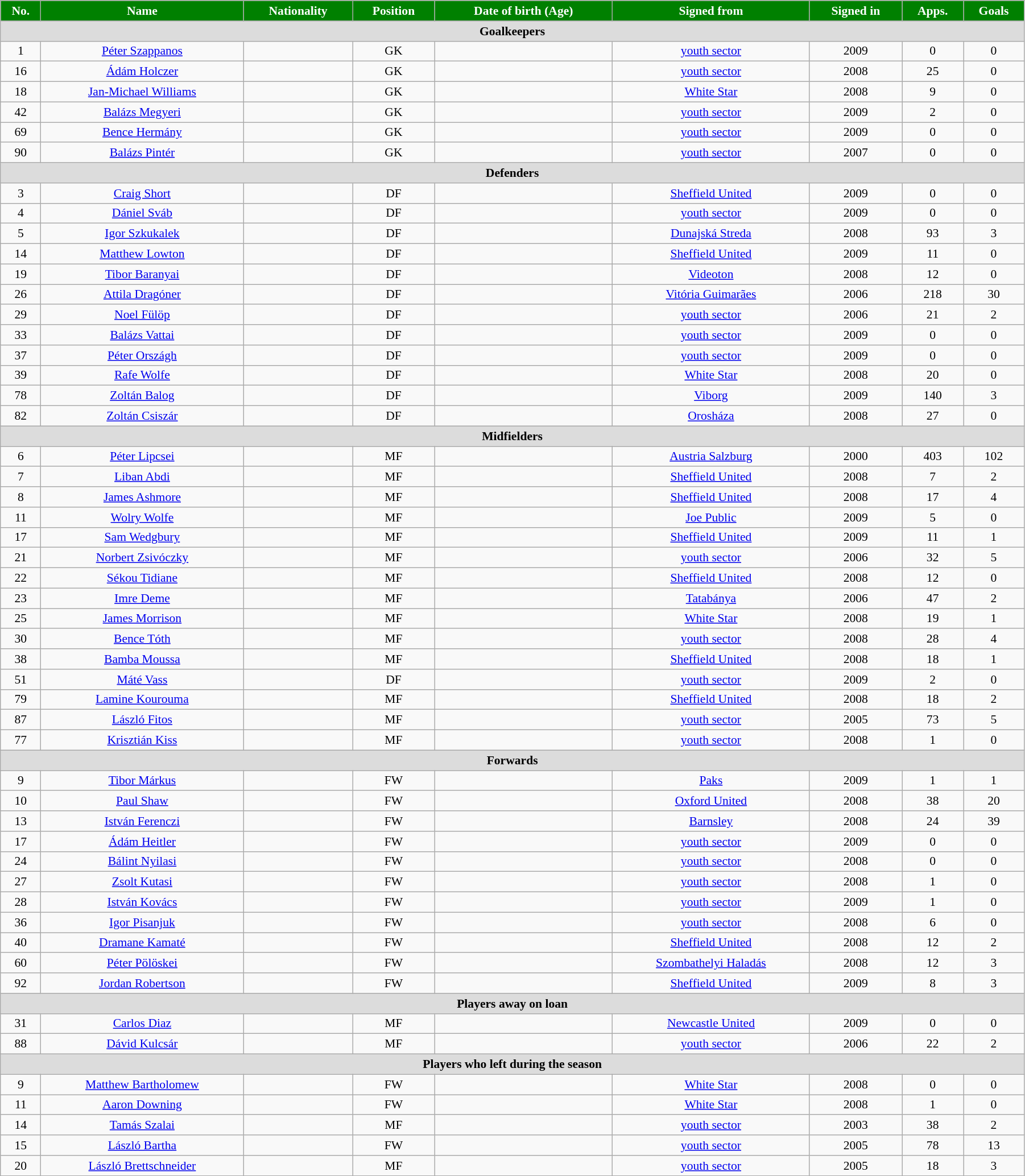<table class="wikitable"  style="text-align:center; font-size:90%; width:95%;">
<tr>
<th style="background:green; color:white; text-align:center;">No.</th>
<th style="background:green; color:white; text-align:center;">Name</th>
<th style="background:green; color:white; text-align:center;">Nationality</th>
<th style="background:green; color:white; text-align:center;">Position</th>
<th style="background:green; color:white; text-align:center;">Date of birth (Age)</th>
<th style="background:green; color:white; text-align:center;">Signed from</th>
<th style="background:green; color:white; text-align:center;">Signed in</th>
<th style="background:green; color:white; text-align:center;">Apps.</th>
<th style="background:green; color:white; text-align:center;">Goals</th>
</tr>
<tr>
<th colspan="11"  style="background:#dcdcdc; text-align:center;">Goalkeepers</th>
</tr>
<tr>
<td>1</td>
<td><a href='#'>Péter Szappanos</a></td>
<td></td>
<td>GK</td>
<td></td>
<td><a href='#'>youth sector</a></td>
<td>2009</td>
<td>0</td>
<td>0</td>
</tr>
<tr>
<td>16</td>
<td><a href='#'>Ádám Holczer</a></td>
<td></td>
<td>GK</td>
<td></td>
<td><a href='#'>youth sector</a></td>
<td>2008</td>
<td>25</td>
<td>0</td>
</tr>
<tr>
<td>18</td>
<td><a href='#'>Jan-Michael Williams</a></td>
<td></td>
<td>GK</td>
<td></td>
<td><a href='#'>White Star</a></td>
<td>2008</td>
<td>9</td>
<td>0</td>
</tr>
<tr>
<td>42</td>
<td><a href='#'>Balázs Megyeri</a></td>
<td></td>
<td>GK</td>
<td></td>
<td><a href='#'>youth sector</a></td>
<td>2009</td>
<td>2</td>
<td>0</td>
</tr>
<tr>
<td>69</td>
<td><a href='#'>Bence Hermány</a></td>
<td></td>
<td>GK</td>
<td></td>
<td><a href='#'>youth sector</a></td>
<td>2009</td>
<td>0</td>
<td>0</td>
</tr>
<tr>
<td>90</td>
<td><a href='#'>Balázs Pintér</a></td>
<td></td>
<td>GK</td>
<td></td>
<td><a href='#'>youth sector</a></td>
<td>2007</td>
<td>0</td>
<td>0</td>
</tr>
<tr>
<th colspan="11"  style="background:#dcdcdc; text-align:center;">Defenders</th>
</tr>
<tr>
<td>3</td>
<td><a href='#'>Craig Short</a></td>
<td></td>
<td>DF</td>
<td></td>
<td><a href='#'>Sheffield United</a></td>
<td>2009</td>
<td>0</td>
<td>0</td>
</tr>
<tr>
<td>4</td>
<td><a href='#'>Dániel Sváb</a></td>
<td></td>
<td>DF</td>
<td></td>
<td><a href='#'>youth sector</a></td>
<td>2009</td>
<td>0</td>
<td>0</td>
</tr>
<tr>
<td>5</td>
<td><a href='#'>Igor Szkukalek</a></td>
<td></td>
<td>DF</td>
<td></td>
<td><a href='#'>Dunajská Streda</a></td>
<td>2008</td>
<td>93</td>
<td>3</td>
</tr>
<tr>
<td>14</td>
<td><a href='#'>Matthew Lowton</a></td>
<td></td>
<td>DF</td>
<td></td>
<td><a href='#'>Sheffield United</a></td>
<td>2009</td>
<td>11</td>
<td>0</td>
</tr>
<tr>
<td>19</td>
<td><a href='#'>Tibor Baranyai</a></td>
<td></td>
<td>DF</td>
<td></td>
<td><a href='#'>Videoton</a></td>
<td>2008</td>
<td>12</td>
<td>0</td>
</tr>
<tr>
<td>26</td>
<td><a href='#'>Attila Dragóner</a></td>
<td></td>
<td>DF</td>
<td></td>
<td><a href='#'>Vitória Guimarães</a></td>
<td>2006</td>
<td>218</td>
<td>30</td>
</tr>
<tr>
<td>29</td>
<td><a href='#'>Noel Fülöp</a></td>
<td></td>
<td>DF</td>
<td></td>
<td><a href='#'>youth sector</a></td>
<td>2006</td>
<td>21</td>
<td>2</td>
</tr>
<tr>
<td>33</td>
<td><a href='#'>Balázs Vattai</a></td>
<td></td>
<td>DF</td>
<td></td>
<td><a href='#'>youth sector</a></td>
<td>2009</td>
<td>0</td>
<td>0</td>
</tr>
<tr>
<td>37</td>
<td><a href='#'>Péter Országh</a></td>
<td></td>
<td>DF</td>
<td></td>
<td><a href='#'>youth sector</a></td>
<td>2009</td>
<td>0</td>
<td>0</td>
</tr>
<tr>
<td>39</td>
<td><a href='#'>Rafe Wolfe</a></td>
<td></td>
<td>DF</td>
<td></td>
<td><a href='#'>White Star</a></td>
<td>2008</td>
<td>20</td>
<td>0</td>
</tr>
<tr>
<td>78</td>
<td><a href='#'>Zoltán Balog</a></td>
<td></td>
<td>DF</td>
<td></td>
<td><a href='#'>Viborg</a></td>
<td>2009</td>
<td>140</td>
<td>3</td>
</tr>
<tr>
<td>82</td>
<td><a href='#'>Zoltán Csiszár</a></td>
<td></td>
<td>DF</td>
<td></td>
<td><a href='#'>Orosháza</a></td>
<td>2008</td>
<td>27</td>
<td>0</td>
</tr>
<tr>
<th colspan="11"  style="background:#dcdcdc; text-align:center;">Midfielders</th>
</tr>
<tr>
<td>6</td>
<td><a href='#'>Péter Lipcsei</a></td>
<td></td>
<td>MF</td>
<td></td>
<td><a href='#'>Austria Salzburg</a></td>
<td>2000</td>
<td>403</td>
<td>102</td>
</tr>
<tr>
<td>7</td>
<td><a href='#'>Liban Abdi</a></td>
<td></td>
<td>MF</td>
<td></td>
<td><a href='#'>Sheffield United</a></td>
<td>2008</td>
<td>7</td>
<td>2</td>
</tr>
<tr>
<td>8</td>
<td><a href='#'>James Ashmore</a></td>
<td></td>
<td>MF</td>
<td></td>
<td><a href='#'>Sheffield United</a></td>
<td>2008</td>
<td>17</td>
<td>4</td>
</tr>
<tr>
<td>11</td>
<td><a href='#'>Wolry Wolfe</a></td>
<td></td>
<td>MF</td>
<td></td>
<td><a href='#'>Joe Public</a></td>
<td>2009</td>
<td>5</td>
<td>0</td>
</tr>
<tr>
<td>17</td>
<td><a href='#'>Sam Wedgbury</a></td>
<td></td>
<td>MF</td>
<td></td>
<td><a href='#'>Sheffield United</a></td>
<td>2009</td>
<td>11</td>
<td>1</td>
</tr>
<tr>
<td>21</td>
<td><a href='#'>Norbert Zsivóczky</a></td>
<td></td>
<td>MF</td>
<td></td>
<td><a href='#'>youth sector</a></td>
<td>2006</td>
<td>32</td>
<td>5</td>
</tr>
<tr>
<td>22</td>
<td><a href='#'>Sékou Tidiane</a></td>
<td></td>
<td>MF</td>
<td></td>
<td><a href='#'>Sheffield United</a></td>
<td>2008</td>
<td>12</td>
<td>0</td>
</tr>
<tr>
<td>23</td>
<td><a href='#'>Imre Deme</a></td>
<td></td>
<td>MF</td>
<td></td>
<td><a href='#'>Tatabánya</a></td>
<td>2006</td>
<td>47</td>
<td>2</td>
</tr>
<tr>
<td>25</td>
<td><a href='#'>James Morrison</a></td>
<td></td>
<td>MF</td>
<td></td>
<td><a href='#'>White Star</a></td>
<td>2008</td>
<td>19</td>
<td>1</td>
</tr>
<tr>
<td>30</td>
<td><a href='#'>Bence Tóth</a></td>
<td></td>
<td>MF</td>
<td></td>
<td><a href='#'>youth sector</a></td>
<td>2008</td>
<td>28</td>
<td>4</td>
</tr>
<tr>
<td>38</td>
<td><a href='#'>Bamba Moussa</a></td>
<td></td>
<td>MF</td>
<td></td>
<td><a href='#'>Sheffield United</a></td>
<td>2008</td>
<td>18</td>
<td>1</td>
</tr>
<tr>
<td>51</td>
<td><a href='#'>Máté Vass</a></td>
<td></td>
<td>DF</td>
<td></td>
<td><a href='#'>youth sector</a></td>
<td>2009</td>
<td>2</td>
<td>0</td>
</tr>
<tr>
<td>79</td>
<td><a href='#'>Lamine Kourouma</a></td>
<td></td>
<td>MF</td>
<td></td>
<td><a href='#'>Sheffield United</a></td>
<td>2008</td>
<td>18</td>
<td>2</td>
</tr>
<tr>
<td>87</td>
<td><a href='#'>László Fitos</a></td>
<td></td>
<td>MF</td>
<td></td>
<td><a href='#'>youth sector</a></td>
<td>2005</td>
<td>73</td>
<td>5</td>
</tr>
<tr>
<td>77</td>
<td><a href='#'>Krisztián Kiss</a></td>
<td></td>
<td>MF</td>
<td></td>
<td><a href='#'>youth sector</a></td>
<td>2008</td>
<td>1</td>
<td>0</td>
</tr>
<tr>
<th colspan="11"  style="background:#dcdcdc; text-align:center;">Forwards</th>
</tr>
<tr>
<td>9</td>
<td><a href='#'>Tibor Márkus</a></td>
<td></td>
<td>FW</td>
<td></td>
<td><a href='#'>Paks</a></td>
<td>2009</td>
<td>1</td>
<td>1</td>
</tr>
<tr>
<td>10</td>
<td><a href='#'>Paul Shaw</a></td>
<td></td>
<td>FW</td>
<td></td>
<td><a href='#'>Oxford United</a></td>
<td>2008</td>
<td>38</td>
<td>20</td>
</tr>
<tr>
<td>13</td>
<td><a href='#'>István Ferenczi</a></td>
<td></td>
<td>FW</td>
<td></td>
<td><a href='#'>Barnsley</a></td>
<td>2008</td>
<td>24</td>
<td>39</td>
</tr>
<tr>
<td>17</td>
<td><a href='#'>Ádám Heitler</a></td>
<td></td>
<td>FW</td>
<td></td>
<td><a href='#'>youth sector</a></td>
<td>2009</td>
<td>0</td>
<td>0</td>
</tr>
<tr>
<td>24</td>
<td><a href='#'>Bálint Nyilasi</a></td>
<td></td>
<td>FW</td>
<td></td>
<td><a href='#'>youth sector</a></td>
<td>2008</td>
<td>0</td>
<td>0</td>
</tr>
<tr>
<td>27</td>
<td><a href='#'>Zsolt Kutasi</a></td>
<td></td>
<td>FW</td>
<td></td>
<td><a href='#'>youth sector</a></td>
<td>2008</td>
<td>1</td>
<td>0</td>
</tr>
<tr>
<td>28</td>
<td><a href='#'>István Kovács</a></td>
<td></td>
<td>FW</td>
<td></td>
<td><a href='#'>youth sector</a></td>
<td>2009</td>
<td>1</td>
<td>0</td>
</tr>
<tr>
<td>36</td>
<td><a href='#'>Igor Pisanjuk</a></td>
<td></td>
<td>FW</td>
<td></td>
<td><a href='#'>youth sector</a></td>
<td>2008</td>
<td>6</td>
<td>0</td>
</tr>
<tr>
<td>40</td>
<td><a href='#'>Dramane Kamaté</a></td>
<td></td>
<td>FW</td>
<td></td>
<td><a href='#'>Sheffield United</a></td>
<td>2008</td>
<td>12</td>
<td>2</td>
</tr>
<tr>
<td>60</td>
<td><a href='#'>Péter Pölöskei</a></td>
<td></td>
<td>FW</td>
<td></td>
<td><a href='#'>Szombathelyi Haladás</a></td>
<td>2008</td>
<td>12</td>
<td>3</td>
</tr>
<tr>
<td>92</td>
<td><a href='#'>Jordan Robertson</a></td>
<td></td>
<td>FW</td>
<td></td>
<td><a href='#'>Sheffield United</a></td>
<td>2009</td>
<td>8</td>
<td>3</td>
</tr>
<tr>
<th colspan="11"  style="background:#dcdcdc; text-align:center;">Players away on loan</th>
</tr>
<tr>
<td>31</td>
<td><a href='#'>Carlos Diaz</a></td>
<td></td>
<td>MF</td>
<td></td>
<td><a href='#'>Newcastle United</a></td>
<td>2009</td>
<td>0</td>
<td>0</td>
</tr>
<tr>
<td>88</td>
<td><a href='#'>Dávid Kulcsár</a></td>
<td></td>
<td>MF</td>
<td></td>
<td><a href='#'>youth sector</a></td>
<td>2006</td>
<td>22</td>
<td>2</td>
</tr>
<tr>
<th colspan="11"  style="background:#dcdcdc; text-align:center;">Players who left during the season</th>
</tr>
<tr>
<td>9</td>
<td><a href='#'>Matthew Bartholomew</a></td>
<td></td>
<td>FW</td>
<td></td>
<td><a href='#'>White Star</a></td>
<td>2008</td>
<td>0</td>
<td>0</td>
</tr>
<tr>
<td>11</td>
<td><a href='#'>Aaron Downing</a></td>
<td></td>
<td>FW</td>
<td></td>
<td><a href='#'>White Star</a></td>
<td>2008</td>
<td>1</td>
<td>0</td>
</tr>
<tr>
<td>14</td>
<td><a href='#'>Tamás Szalai</a></td>
<td></td>
<td>MF</td>
<td></td>
<td><a href='#'>youth sector</a></td>
<td>2003</td>
<td>38</td>
<td>2</td>
</tr>
<tr>
<td>15</td>
<td><a href='#'>László Bartha</a></td>
<td></td>
<td>FW</td>
<td></td>
<td><a href='#'>youth sector</a></td>
<td>2005</td>
<td>78</td>
<td>13</td>
</tr>
<tr>
<td>20</td>
<td><a href='#'>László Brettschneider</a></td>
<td></td>
<td>MF</td>
<td></td>
<td><a href='#'>youth sector</a></td>
<td>2005</td>
<td>18</td>
<td>3</td>
</tr>
<tr>
</tr>
</table>
